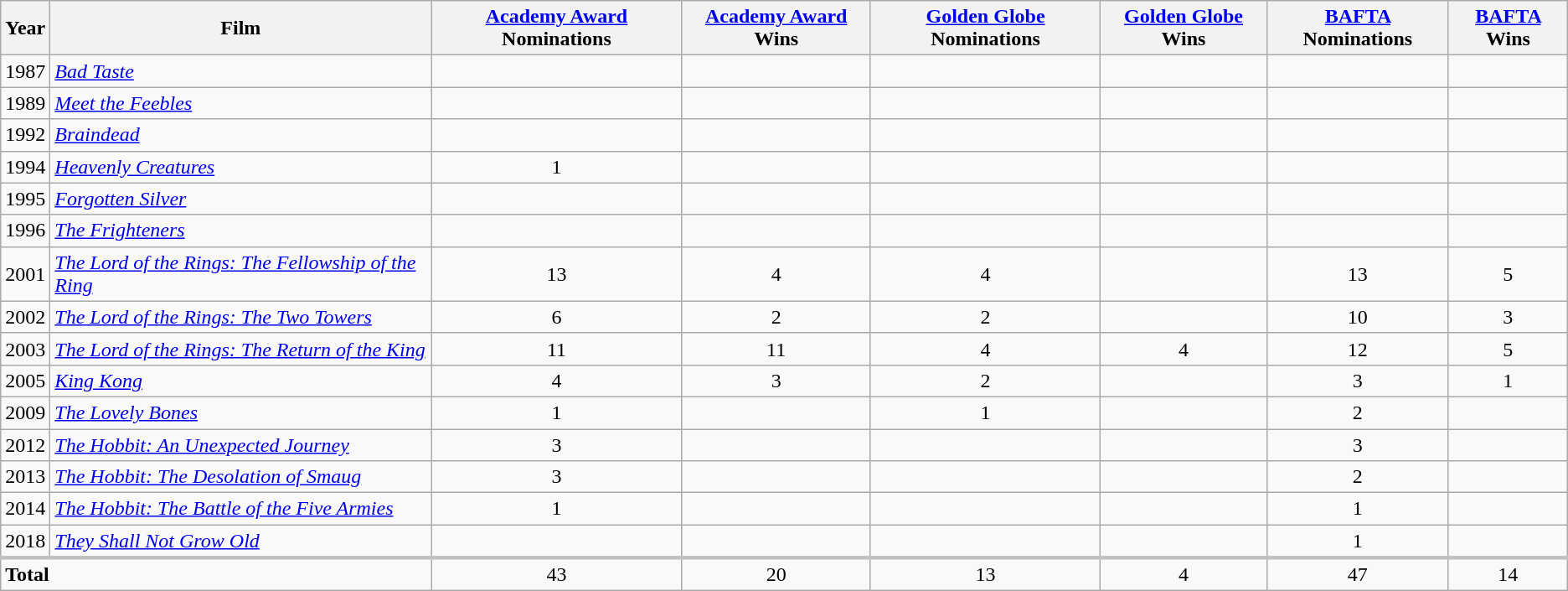<table class="wikitable sortable">
<tr>
<th>Year</th>
<th>Film</th>
<th><a href='#'>Academy Award</a> Nominations</th>
<th><a href='#'>Academy Award</a> Wins</th>
<th><a href='#'>Golden Globe</a> Nominations</th>
<th><a href='#'>Golden Globe</a> Wins</th>
<th><a href='#'>BAFTA</a> Nominations</th>
<th><a href='#'>BAFTA</a> Wins</th>
</tr>
<tr>
<td>1987</td>
<td><em><a href='#'>Bad Taste</a></em></td>
<td></td>
<td></td>
<td></td>
<td></td>
<td></td>
<td></td>
</tr>
<tr>
<td>1989</td>
<td><em><a href='#'>Meet the Feebles</a></em></td>
<td></td>
<td></td>
<td></td>
<td></td>
<td></td>
<td></td>
</tr>
<tr>
<td>1992</td>
<td><em><a href='#'>Braindead</a></em></td>
<td align=center></td>
<td align=center></td>
<td align=center></td>
<td align=center></td>
<td align=center></td>
<td align=center></td>
</tr>
<tr>
<td>1994</td>
<td><em><a href='#'>Heavenly Creatures</a></em></td>
<td align=center>1</td>
<td></td>
<td align=center></td>
<td></td>
<td align=center></td>
<td></td>
</tr>
<tr>
<td>1995</td>
<td><em><a href='#'>Forgotten Silver</a></em></td>
<td align=center></td>
<td align=center></td>
<td align=center></td>
<td align=center></td>
<td align=center></td>
<td align=center></td>
</tr>
<tr>
<td>1996</td>
<td><em><a href='#'>The Frighteners</a></em></td>
<td align=center></td>
<td align=center></td>
<td align=center></td>
<td align=center></td>
<td align=center></td>
<td align=center></td>
</tr>
<tr>
<td>2001</td>
<td><em><a href='#'>The Lord of the Rings: The Fellowship of the Ring</a></em></td>
<td align=center>13</td>
<td align=center>4</td>
<td align=center>4</td>
<td align=center></td>
<td align=center>13</td>
<td align=center>5</td>
</tr>
<tr>
<td>2002</td>
<td><em><a href='#'>The Lord of the Rings: The Two Towers</a></em></td>
<td align=center>6</td>
<td align=center>2</td>
<td align=center>2</td>
<td align=center></td>
<td align=center>10</td>
<td align=center>3</td>
</tr>
<tr>
<td>2003</td>
<td><em><a href='#'>The Lord of the Rings: The Return of the King</a></em></td>
<td align=center>11</td>
<td align=center>11</td>
<td align=center>4</td>
<td align=center>4</td>
<td align=center>12</td>
<td align=center>5</td>
</tr>
<tr>
<td>2005</td>
<td><em><a href='#'>King Kong</a></em></td>
<td align=center>4</td>
<td align=center>3</td>
<td align=center>2</td>
<td align=center></td>
<td align=center>3</td>
<td align=center>1</td>
</tr>
<tr>
<td>2009</td>
<td><em><a href='#'>The Lovely Bones</a></em></td>
<td align=center>1</td>
<td align=center></td>
<td align=center>1</td>
<td align=center></td>
<td align=center>2</td>
<td align=center></td>
</tr>
<tr>
<td>2012</td>
<td><em><a href='#'>The Hobbit: An Unexpected Journey</a></em></td>
<td align=center>3</td>
<td align=center></td>
<td align=center></td>
<td align=center></td>
<td align=center>3</td>
<td align=center></td>
</tr>
<tr>
<td>2013</td>
<td><em><a href='#'>The Hobbit: The Desolation of Smaug</a></em></td>
<td align=center>3</td>
<td align=center></td>
<td align=center></td>
<td align=center></td>
<td align=center>2</td>
<td align=center></td>
</tr>
<tr>
<td>2014</td>
<td><em><a href='#'>The Hobbit: The Battle of the Five Armies</a></em></td>
<td align=center>1</td>
<td align=center></td>
<td align=center></td>
<td align=center></td>
<td align=center>1</td>
<td align=center></td>
</tr>
<tr>
<td>2018</td>
<td><em><a href='#'>They Shall Not Grow Old</a></em></td>
<td></td>
<td></td>
<td></td>
<td></td>
<td align=center>1</td>
<td align=center></td>
</tr>
<tr style="border-top: 3px solid silver;">
<td colspan="2"><strong>Total</strong></td>
<td align=center>43</td>
<td align=center>20</td>
<td align=center>13</td>
<td align=center>4</td>
<td align=center>47</td>
<td align=center>14</td>
</tr>
</table>
